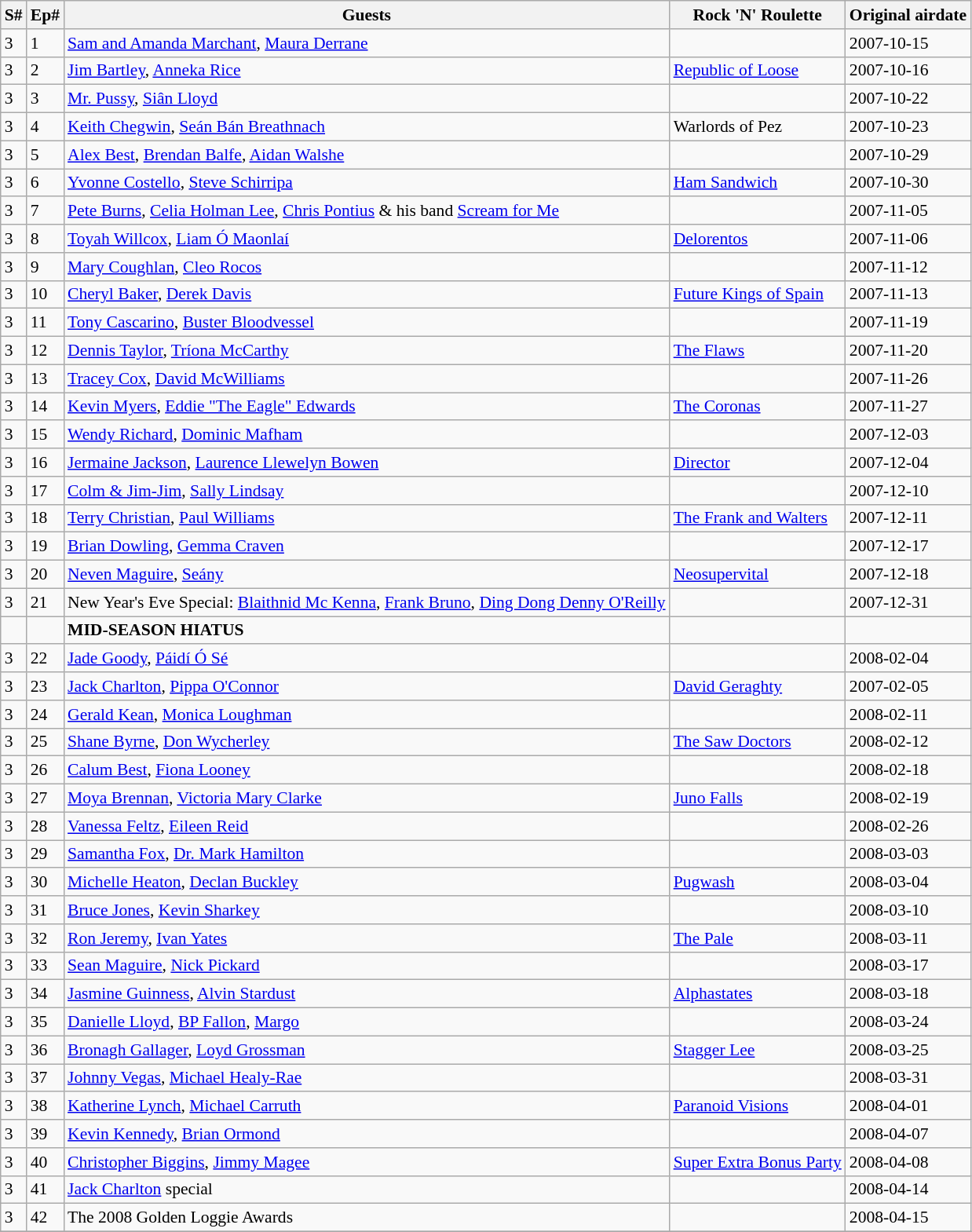<table class="wikitable" style="font-size:90%">
<tr>
<th>S#</th>
<th>Ep#</th>
<th>Guests</th>
<th>Rock 'N' Roulette</th>
<th>Original airdate</th>
</tr>
<tr>
<td>3</td>
<td>1</td>
<td><a href='#'>Sam and Amanda Marchant</a>, <a href='#'>Maura Derrane</a></td>
<td></td>
<td>2007-10-15</td>
</tr>
<tr>
<td>3</td>
<td>2</td>
<td><a href='#'>Jim Bartley</a>, <a href='#'>Anneka Rice</a></td>
<td> <a href='#'>Republic of Loose</a></td>
<td>2007-10-16</td>
</tr>
<tr>
<td>3</td>
<td>3</td>
<td><a href='#'>Mr. Pussy</a>, <a href='#'>Siân Lloyd</a></td>
<td></td>
<td>2007-10-22</td>
</tr>
<tr>
<td>3</td>
<td>4</td>
<td><a href='#'>Keith Chegwin</a>, <a href='#'>Seán Bán Breathnach</a></td>
<td> Warlords of Pez</td>
<td>2007-10-23</td>
</tr>
<tr>
<td>3</td>
<td>5</td>
<td><a href='#'>Alex Best</a>, <a href='#'>Brendan Balfe</a>, <a href='#'>Aidan Walshe</a></td>
<td></td>
<td>2007-10-29</td>
</tr>
<tr>
<td>3</td>
<td>6</td>
<td><a href='#'>Yvonne Costello</a>, <a href='#'>Steve Schirripa</a></td>
<td> <a href='#'>Ham Sandwich</a></td>
<td>2007-10-30</td>
</tr>
<tr>
<td>3</td>
<td>7</td>
<td><a href='#'>Pete Burns</a>, <a href='#'>Celia Holman Lee</a>, <a href='#'>Chris Pontius</a> & his band <a href='#'>Scream for Me</a></td>
<td></td>
<td>2007-11-05</td>
</tr>
<tr>
<td>3</td>
<td>8</td>
<td><a href='#'>Toyah Willcox</a>, <a href='#'>Liam Ó Maonlaí</a></td>
<td> <a href='#'>Delorentos</a></td>
<td>2007-11-06</td>
</tr>
<tr>
<td>3</td>
<td>9</td>
<td><a href='#'>Mary Coughlan</a>, <a href='#'>Cleo Rocos</a></td>
<td></td>
<td>2007-11-12</td>
</tr>
<tr>
<td>3</td>
<td>10</td>
<td><a href='#'>Cheryl Baker</a>, <a href='#'>Derek Davis</a></td>
<td> <a href='#'>Future Kings of Spain</a></td>
<td>2007-11-13</td>
</tr>
<tr>
<td>3</td>
<td>11</td>
<td><a href='#'>Tony Cascarino</a>, <a href='#'>Buster Bloodvessel</a></td>
<td></td>
<td>2007-11-19</td>
</tr>
<tr>
<td>3</td>
<td>12</td>
<td><a href='#'>Dennis Taylor</a>, <a href='#'>Tríona McCarthy</a></td>
<td> <a href='#'>The Flaws</a></td>
<td>2007-11-20</td>
</tr>
<tr>
<td>3</td>
<td>13</td>
<td><a href='#'>Tracey Cox</a>, <a href='#'>David McWilliams</a></td>
<td></td>
<td>2007-11-26</td>
</tr>
<tr>
<td>3</td>
<td>14</td>
<td><a href='#'>Kevin Myers</a>, <a href='#'>Eddie "The Eagle" Edwards</a></td>
<td> <a href='#'>The Coronas</a></td>
<td>2007-11-27</td>
</tr>
<tr>
<td>3</td>
<td>15</td>
<td><a href='#'>Wendy Richard</a>, <a href='#'>Dominic Mafham</a></td>
<td></td>
<td>2007-12-03</td>
</tr>
<tr>
<td>3</td>
<td>16</td>
<td><a href='#'>Jermaine Jackson</a>, <a href='#'>Laurence Llewelyn Bowen</a></td>
<td> <a href='#'>Director</a></td>
<td>2007-12-04</td>
</tr>
<tr>
<td>3</td>
<td>17</td>
<td><a href='#'>Colm & Jim-Jim</a>, <a href='#'>Sally Lindsay</a></td>
<td></td>
<td>2007-12-10</td>
</tr>
<tr>
<td>3</td>
<td>18</td>
<td><a href='#'>Terry Christian</a>, <a href='#'>Paul Williams</a></td>
<td> <a href='#'>The Frank and Walters</a></td>
<td>2007-12-11</td>
</tr>
<tr>
<td>3</td>
<td>19</td>
<td><a href='#'>Brian Dowling</a>, <a href='#'>Gemma Craven</a></td>
<td></td>
<td>2007-12-17</td>
</tr>
<tr>
<td>3</td>
<td>20</td>
<td><a href='#'>Neven Maguire</a>, <a href='#'>Seány</a></td>
<td> <a href='#'>Neosupervital</a></td>
<td>2007-12-18</td>
</tr>
<tr>
<td>3</td>
<td>21</td>
<td>New Year's Eve Special:  <a href='#'>Blaithnid Mc Kenna</a>, <a href='#'>Frank Bruno</a>, <a href='#'>Ding Dong Denny O'Reilly</a></td>
<td></td>
<td>2007-12-31</td>
</tr>
<tr>
<td></td>
<td></td>
<td><strong>MID-SEASON HIATUS</strong></td>
<td></td>
<td></td>
</tr>
<tr>
<td>3</td>
<td>22</td>
<td><a href='#'>Jade Goody</a>, <a href='#'>Páidí Ó Sé</a></td>
<td></td>
<td>2008-02-04</td>
</tr>
<tr>
<td>3</td>
<td>23</td>
<td><a href='#'>Jack Charlton</a>, <a href='#'>Pippa O'Connor</a></td>
<td> <a href='#'>David Geraghty</a></td>
<td>2007-02-05</td>
</tr>
<tr>
<td>3</td>
<td>24</td>
<td><a href='#'>Gerald Kean</a>, <a href='#'>Monica Loughman</a></td>
<td></td>
<td>2008-02-11</td>
</tr>
<tr>
<td>3</td>
<td>25</td>
<td><a href='#'>Shane Byrne</a>, <a href='#'>Don Wycherley</a></td>
<td> <a href='#'>The Saw Doctors</a></td>
<td>2008-02-12</td>
</tr>
<tr>
<td>3</td>
<td>26</td>
<td><a href='#'>Calum Best</a>, <a href='#'>Fiona Looney</a></td>
<td></td>
<td>2008-02-18</td>
</tr>
<tr>
<td>3</td>
<td>27</td>
<td><a href='#'>Moya Brennan</a>, <a href='#'>Victoria Mary Clarke</a></td>
<td> <a href='#'>Juno Falls</a></td>
<td>2008-02-19</td>
</tr>
<tr>
<td>3</td>
<td>28</td>
<td><a href='#'>Vanessa Feltz</a>, <a href='#'>Eileen Reid</a></td>
<td></td>
<td>2008-02-26</td>
</tr>
<tr>
<td>3</td>
<td>29</td>
<td><a href='#'>Samantha Fox</a>, <a href='#'>Dr. Mark Hamilton</a></td>
<td></td>
<td>2008-03-03</td>
</tr>
<tr>
<td>3</td>
<td>30</td>
<td><a href='#'>Michelle Heaton</a>, <a href='#'>Declan Buckley</a></td>
<td> <a href='#'>Pugwash</a></td>
<td>2008-03-04</td>
</tr>
<tr>
<td>3</td>
<td>31</td>
<td><a href='#'>Bruce Jones</a>, <a href='#'>Kevin Sharkey</a></td>
<td></td>
<td>2008-03-10</td>
</tr>
<tr>
<td>3</td>
<td>32</td>
<td><a href='#'>Ron Jeremy</a>, <a href='#'>Ivan Yates</a></td>
<td> <a href='#'>The Pale</a></td>
<td>2008-03-11</td>
</tr>
<tr>
<td>3</td>
<td>33</td>
<td><a href='#'>Sean Maguire</a>, <a href='#'>Nick Pickard</a></td>
<td></td>
<td>2008-03-17</td>
</tr>
<tr>
<td>3</td>
<td>34</td>
<td><a href='#'>Jasmine Guinness</a>, <a href='#'>Alvin Stardust</a></td>
<td> <a href='#'>Alphastates</a></td>
<td>2008-03-18</td>
</tr>
<tr>
<td>3</td>
<td>35</td>
<td><a href='#'>Danielle Lloyd</a>, <a href='#'>BP Fallon</a>, <a href='#'>Margo</a></td>
<td></td>
<td>2008-03-24</td>
</tr>
<tr>
<td>3</td>
<td>36</td>
<td><a href='#'>Bronagh Gallager</a>, <a href='#'>Loyd Grossman</a></td>
<td> <a href='#'>Stagger Lee</a></td>
<td>2008-03-25</td>
</tr>
<tr>
<td>3</td>
<td>37</td>
<td><a href='#'>Johnny Vegas</a>, <a href='#'>Michael Healy-Rae</a></td>
<td></td>
<td>2008-03-31</td>
</tr>
<tr>
<td>3</td>
<td>38</td>
<td><a href='#'>Katherine Lynch</a>, <a href='#'>Michael Carruth</a></td>
<td> <a href='#'>Paranoid Visions</a></td>
<td>2008-04-01</td>
</tr>
<tr>
<td>3</td>
<td>39</td>
<td><a href='#'>Kevin Kennedy</a>, <a href='#'>Brian Ormond</a></td>
<td></td>
<td>2008-04-07</td>
</tr>
<tr>
<td>3</td>
<td>40</td>
<td><a href='#'>Christopher Biggins</a>, <a href='#'>Jimmy Magee</a></td>
<td> <a href='#'>Super Extra Bonus Party</a></td>
<td>2008-04-08</td>
</tr>
<tr>
<td>3</td>
<td>41</td>
<td><a href='#'>Jack Charlton</a> special</td>
<td></td>
<td>2008-04-14</td>
</tr>
<tr>
<td>3</td>
<td>42</td>
<td>The 2008 Golden Loggie Awards</td>
<td></td>
<td>2008-04-15</td>
</tr>
<tr>
</tr>
</table>
